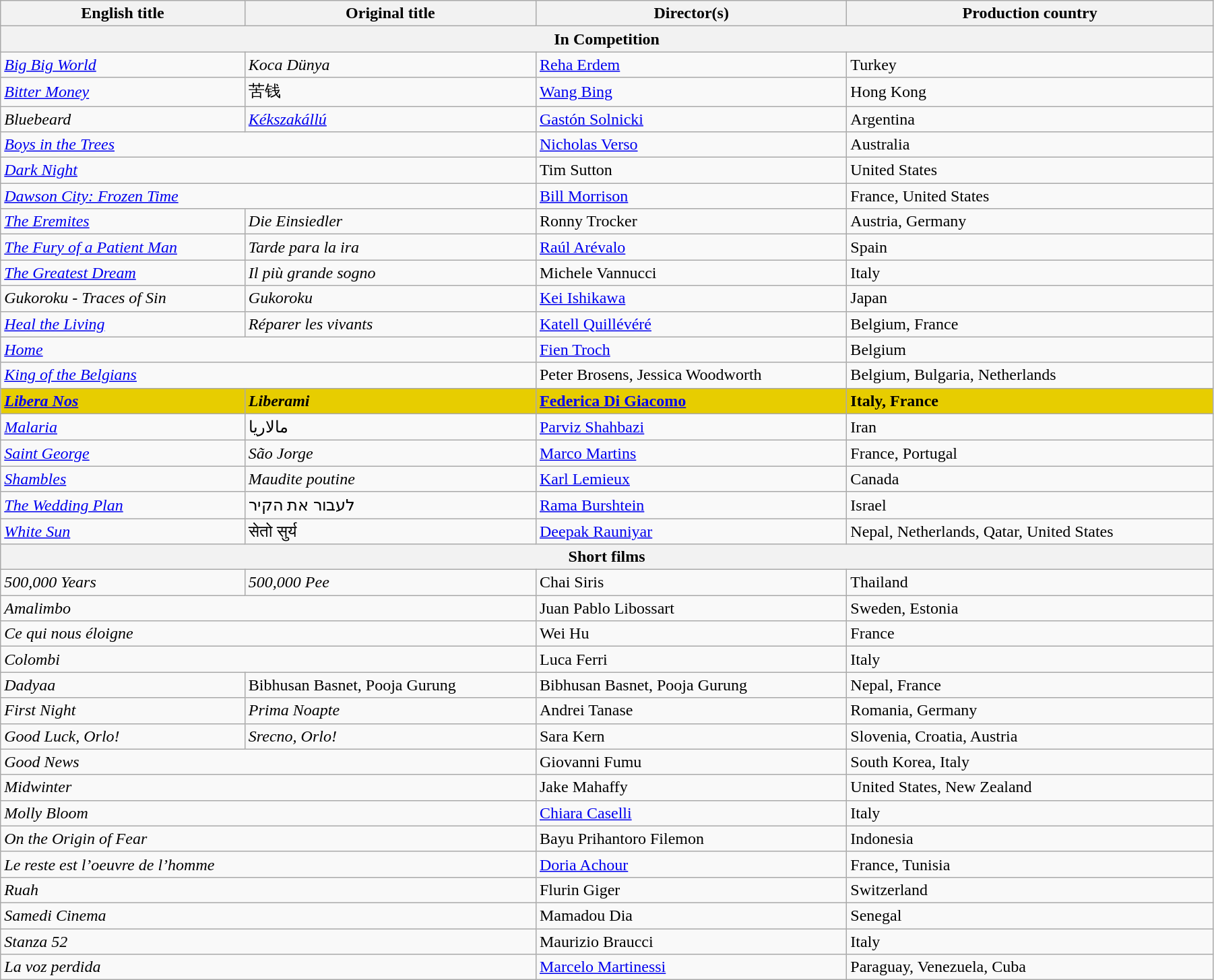<table class="wikitable" style="width:95%; margin-bottom:0px">
<tr>
<th>English title</th>
<th>Original title</th>
<th>Director(s)</th>
<th>Production country</th>
</tr>
<tr>
<th colspan=4>In Competition</th>
</tr>
<tr>
<td><em><a href='#'>Big Big World</a></em></td>
<td><em>Koca Dünya</em></td>
<td data-sort-value="Erdem"><a href='#'>Reha Erdem</a></td>
<td>Turkey</td>
</tr>
<tr>
<td><em><a href='#'>Bitter Money</a></em></td>
<td>苦钱</td>
<td data-sort-value="Bing"><a href='#'>Wang Bing</a></td>
<td>Hong Kong</td>
</tr>
<tr>
<td><em>Bluebeard</em></td>
<td><em><a href='#'>Kékszakállú</a></em></td>
<td data-sort-value="Solnicki"><a href='#'>Gastón Solnicki</a></td>
<td>Argentina</td>
</tr>
<tr>
<td colspan=2><em><a href='#'>Boys in the Trees</a></em></td>
<td data-sort-value="Verso"><a href='#'>Nicholas Verso</a></td>
<td>Australia</td>
</tr>
<tr>
<td colspan=2><em><a href='#'>Dark Night</a></em></td>
<td data-sort-value="Sutton">Tim Sutton</td>
<td>United States</td>
</tr>
<tr>
<td colspan=2><em><a href='#'>Dawson City: Frozen Time</a></em></td>
<td data-sort-value="Morrison"><a href='#'>Bill Morrison</a></td>
<td>France, United States</td>
</tr>
<tr>
<td data-sort-value="Eremites"><em><a href='#'>The Eremites</a></em></td>
<td data-sort-value="Einsiedler"><em>Die Einsiedler</em></td>
<td data-sort-value="Trocker">Ronny Trocker</td>
<td>Austria, Germany</td>
</tr>
<tr>
<td data-sort-value="Fury"><em><a href='#'>The Fury of a Patient Man</a></em></td>
<td><em>Tarde para la ira</em></td>
<td data-sort-value="Arevalo"><a href='#'>Raúl Arévalo</a></td>
<td>Spain</td>
</tr>
<tr>
<td data-sort-value="Greatest"><em><a href='#'>The Greatest Dream</a></em></td>
<td data-sort-value="Piu"><em>Il più grande sogno</em></td>
<td data-sort-value="Vannucci">Michele Vannucci</td>
<td>Italy</td>
</tr>
<tr>
<td><em>Gukoroku - Traces of Sin</em></td>
<td><em>Gukoroku</em></td>
<td data-sort-value="Ishikawa"><a href='#'>Kei Ishikawa</a></td>
<td>Japan</td>
</tr>
<tr>
<td><em><a href='#'>Heal the Living</a></em></td>
<td><em>Réparer les vivants</em></td>
<td data-sort-value="Quillévéré"><a href='#'>Katell Quillévéré</a></td>
<td>Belgium, France</td>
</tr>
<tr>
<td colspan=2><em><a href='#'>Home</a></em></td>
<td data-sort-value="Troch"><a href='#'>Fien Troch</a></td>
<td>Belgium</td>
</tr>
<tr>
<td colspan=2><em><a href='#'>King of the Belgians</a></em></td>
<td data-sort-value="Brosens">Peter Brosens, Jessica Woodworth</td>
<td>Belgium, Bulgaria, Netherlands</td>
</tr>
<tr style="background:#E7CD00;">
<td><em><a href='#'><strong>Libera Nos</strong></a></em></td>
<td><strong><em>Liberami</em></strong></td>
<td data-sort-value="Giacomo"><strong><a href='#'>Federica Di Giacomo</a></strong></td>
<td><strong>Italy, France</strong></td>
</tr>
<tr>
<td><em><a href='#'>Malaria</a></em></td>
<td>مالاریا</td>
<td data-sort-value="Shahbazi"><a href='#'>Parviz Shahbazi</a></td>
<td>Iran</td>
</tr>
<tr>
<td data-sort-value="Sao"><em><a href='#'>Saint George</a></em></td>
<td><em>São Jorge</em></td>
<td data-sort-value="Martins"><a href='#'>Marco Martins</a></td>
<td>France, Portugal</td>
</tr>
<tr>
<td><em><a href='#'>Shambles</a></em></td>
<td><em>Maudite poutine</em></td>
<td data-sort-value="Lemieux"><a href='#'>Karl Lemieux</a></td>
<td>Canada</td>
</tr>
<tr>
<td data-sort-value="Wedding"><em><a href='#'>The Wedding Plan</a></em></td>
<td>לעבור את הקיר</td>
<td data-sort-value="Burshtein"><a href='#'>Rama Burshtein</a></td>
<td>Israel</td>
</tr>
<tr>
<td><em><a href='#'>White Sun</a></em></td>
<td>सेतो सुर्य</td>
<td data-sort-value="Rauniyar"><a href='#'>Deepak Rauniyar</a></td>
<td>Nepal, Netherlands, Qatar, United States</td>
</tr>
<tr>
<th colspan="4">Short films</th>
</tr>
<tr>
<td><em>500,000 Years</em></td>
<td><em>500,000 Pee</em></td>
<td>Chai Siris</td>
<td>Thailand</td>
</tr>
<tr>
<td colspan="2"><em>Amalimbo</em></td>
<td>Juan Pablo Libossart</td>
<td>Sweden, Estonia</td>
</tr>
<tr>
<td colspan="2"><em>Ce qui nous éloigne</em></td>
<td>Wei Hu</td>
<td>France</td>
</tr>
<tr>
<td colspan="2"><em>Colombi</em></td>
<td>Luca Ferri</td>
<td>Italy</td>
</tr>
<tr>
<td><em>Dadyaa</em></td>
<td>Bibhusan Basnet, Pooja Gurung</td>
<td>Bibhusan Basnet, Pooja Gurung</td>
<td>Nepal, France</td>
</tr>
<tr>
<td><em>First Night</em></td>
<td><em>Prima Noapte</em></td>
<td>Andrei Tanase</td>
<td>Romania, Germany</td>
</tr>
<tr>
<td><em>Good Luck, Orlo!</em></td>
<td><em>Srecno, Orlo!</em></td>
<td>Sara Kern</td>
<td>Slovenia, Croatia, Austria</td>
</tr>
<tr>
<td colspan="2"><em>Good News</em></td>
<td>Giovanni Fumu</td>
<td>South Korea, Italy</td>
</tr>
<tr>
<td colspan="2"><em>Midwinter</em></td>
<td>Jake Mahaffy</td>
<td>United States, New Zealand</td>
</tr>
<tr>
<td colspan="2"><em>Molly Bloom</em></td>
<td><a href='#'>Chiara Caselli</a></td>
<td>Italy</td>
</tr>
<tr>
<td colspan="2"><em>On the Origin of Fear</em></td>
<td>Bayu Prihantoro Filemon</td>
<td>Indonesia</td>
</tr>
<tr>
<td colspan="2"><em>Le reste est l’oeuvre de l’homme</em></td>
<td><a href='#'>Doria Achour</a></td>
<td>France, Tunisia</td>
</tr>
<tr>
<td colspan="2"><em>Ruah</em></td>
<td>Flurin Giger</td>
<td>Switzerland</td>
</tr>
<tr>
<td colspan="2"><em>Samedi Cinema</em></td>
<td>Mamadou Dia</td>
<td>Senegal</td>
</tr>
<tr>
<td colspan="2"><em>Stanza 52</em></td>
<td>Maurizio Braucci</td>
<td>Italy</td>
</tr>
<tr>
<td colspan="2"><em>La voz perdida</em></td>
<td><a href='#'>Marcelo Martinessi</a></td>
<td>Paraguay, Venezuela, Cuba</td>
</tr>
</table>
